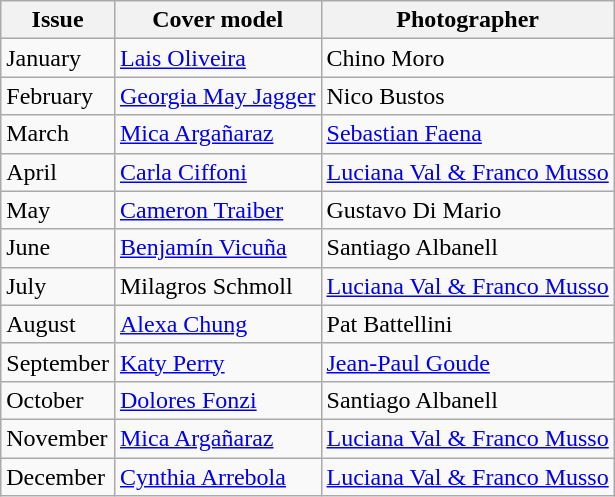<table class="sortable wikitable">
<tr>
<th>Issue</th>
<th>Cover model</th>
<th>Photographer</th>
</tr>
<tr>
<td>January</td>
<td><a href='#'>Lais Oliveira</a></td>
<td>Chino Moro</td>
</tr>
<tr>
<td>February</td>
<td><a href='#'>Georgia May Jagger</a></td>
<td>Nico Bustos</td>
</tr>
<tr>
<td>March</td>
<td><a href='#'>Mica Argañaraz</a></td>
<td><a href='#'>Sebastian Faena</a></td>
</tr>
<tr>
<td>April</td>
<td><a href='#'>Carla Ciffoni</a></td>
<td><a href='#'>Luciana Val & Franco Musso</a></td>
</tr>
<tr>
<td>May</td>
<td><a href='#'>Cameron Traiber</a></td>
<td>Gustavo Di Mario</td>
</tr>
<tr>
<td>June</td>
<td><a href='#'>Benjamín Vicuña</a></td>
<td>Santiago Albanell</td>
</tr>
<tr>
<td>July</td>
<td>Milagros Schmoll</td>
<td><a href='#'>Luciana Val & Franco Musso</a></td>
</tr>
<tr>
<td>August</td>
<td><a href='#'>Alexa Chung</a></td>
<td>Pat Battellini</td>
</tr>
<tr>
<td>September</td>
<td><a href='#'>Katy Perry</a></td>
<td><a href='#'>Jean-Paul Goude</a></td>
</tr>
<tr>
<td>October</td>
<td><a href='#'>Dolores Fonzi</a></td>
<td>Santiago Albanell</td>
</tr>
<tr>
<td>November</td>
<td><a href='#'>Mica Argañaraz</a></td>
<td><a href='#'>Luciana Val & Franco Musso</a></td>
</tr>
<tr>
<td>December</td>
<td><a href='#'>Cynthia Arrebola</a></td>
<td><a href='#'>Luciana Val & Franco Musso</a></td>
</tr>
</table>
